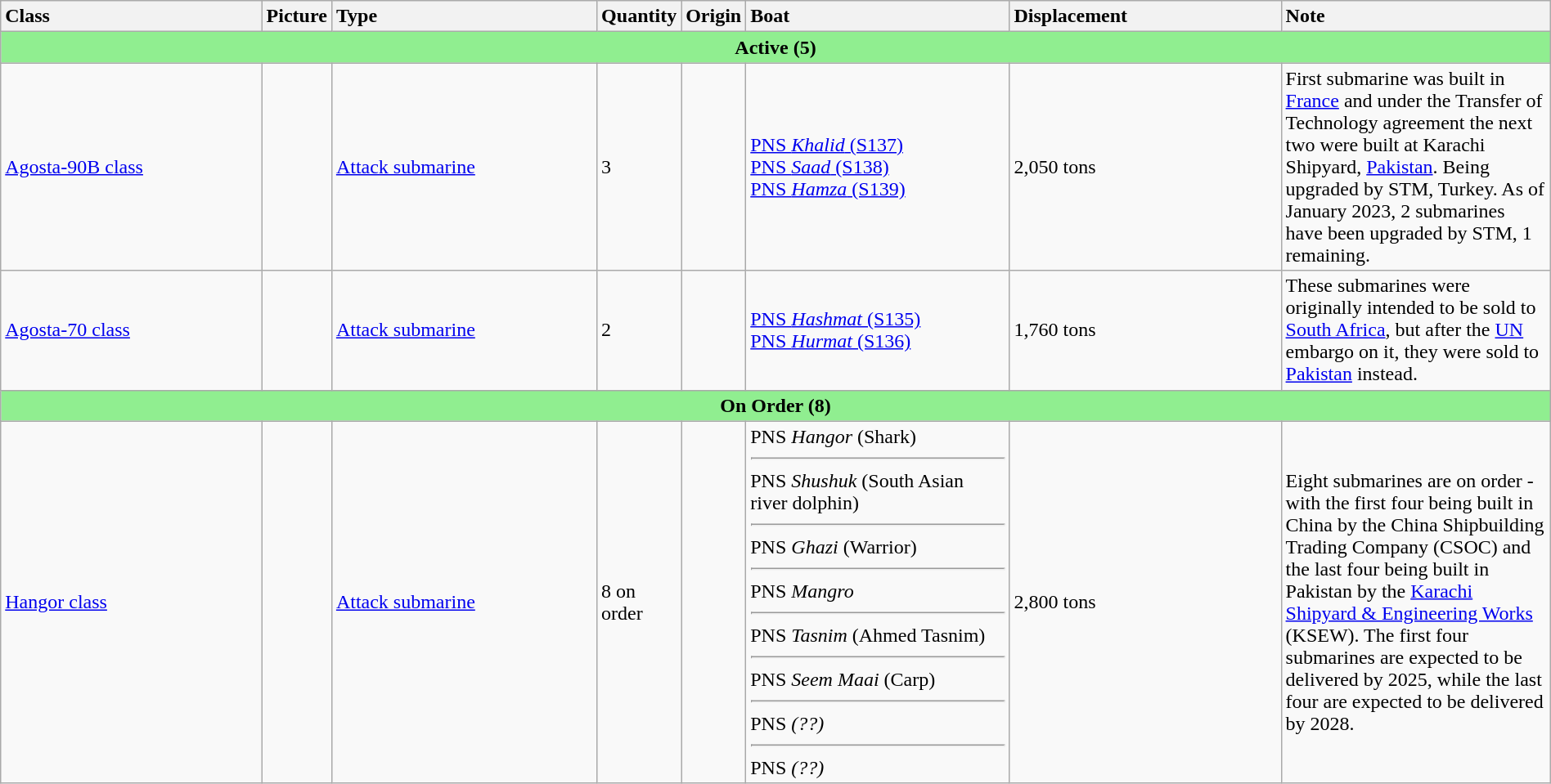<table class="wikitable" style="margin:auto; width:100%;">
<tr>
<th style="text-align:left; width:20%;">Class</th>
<th style="text-align:left; width:0;">Picture</th>
<th style="text-align:left; width:20%;">Type</th>
<th>Quantity</th>
<th>Origin</th>
<th style="text-align:left; width:20%;">Boat</th>
<th style="text-align:left; width:20%;">Displacement</th>
<th style="text-align:left; width:20%;">Note</th>
</tr>
<tr>
<th colspan="8" style="background: lightgreen;">Active (5)</th>
</tr>
<tr>
<td><a href='#'>Agosta-90B class</a></td>
<td></td>
<td><a href='#'>Attack submarine</a></td>
<td>3</td>
<td><br></td>
<td><a href='#'>PNS <em>Khalid</em> (S137)</a><br><a href='#'>PNS <em>Saad</em> (S138)</a><br><a href='#'>PNS <em>Hamza</em> (S139)</a></td>
<td>2,050 tons</td>
<td>First submarine was built in <a href='#'>France</a> and under the Transfer of Technology agreement the next two were built at Karachi Shipyard, <a href='#'>Pakistan</a>. Being upgraded by STM, Turkey. As of January 2023, 2 submarines have been upgraded by STM, 1 remaining.</td>
</tr>
<tr>
<td><a href='#'>Agosta-70 class</a></td>
<td></td>
<td><a href='#'>Attack submarine</a></td>
<td>2</td>
<td></td>
<td><a href='#'>PNS <em>Hashmat</em> (S135)</a><br><a href='#'>PNS <em>Hurmat</em> (S136)</a></td>
<td>1,760 tons</td>
<td>These submarines were originally intended to be sold to <a href='#'>South Africa</a>, but after the <a href='#'>UN</a> embargo on it, they were sold to <a href='#'>Pakistan</a> instead.</td>
</tr>
<tr>
<th colspan="8" style="background: lightgreen;">On Order (8)</th>
</tr>
<tr>
<td><a href='#'>Hangor class</a></td>
<td></td>
<td><a href='#'>Attack submarine</a></td>
<td>8 on order</td>
<td><br></td>
<td>PNS <em>Hangor</em> (Shark) <hr> PNS <em>Shushuk</em> (South Asian river dolphin) <hr> PNS <em>Ghazi</em> (Warrior) <hr> PNS <em>Mangro</em> <hr> PNS <em>Tasnim</em> (Ahmed Tasnim) <hr> PNS <em>Seem Maai</em> (Carp) <hr> PNS <em>(??)</em> <hr> PNS <em>(??)</em></td>
<td>2,800 tons</td>
<td>Eight submarines are on order - with the first four being built in China by the China Shipbuilding Trading Company (CSOC) and the last four being built in Pakistan by the <a href='#'>Karachi Shipyard & Engineering Works</a> (KSEW). The first four submarines are expected to be delivered by 2025, while the last four are expected to be delivered by 2028.</td>
</tr>
</table>
